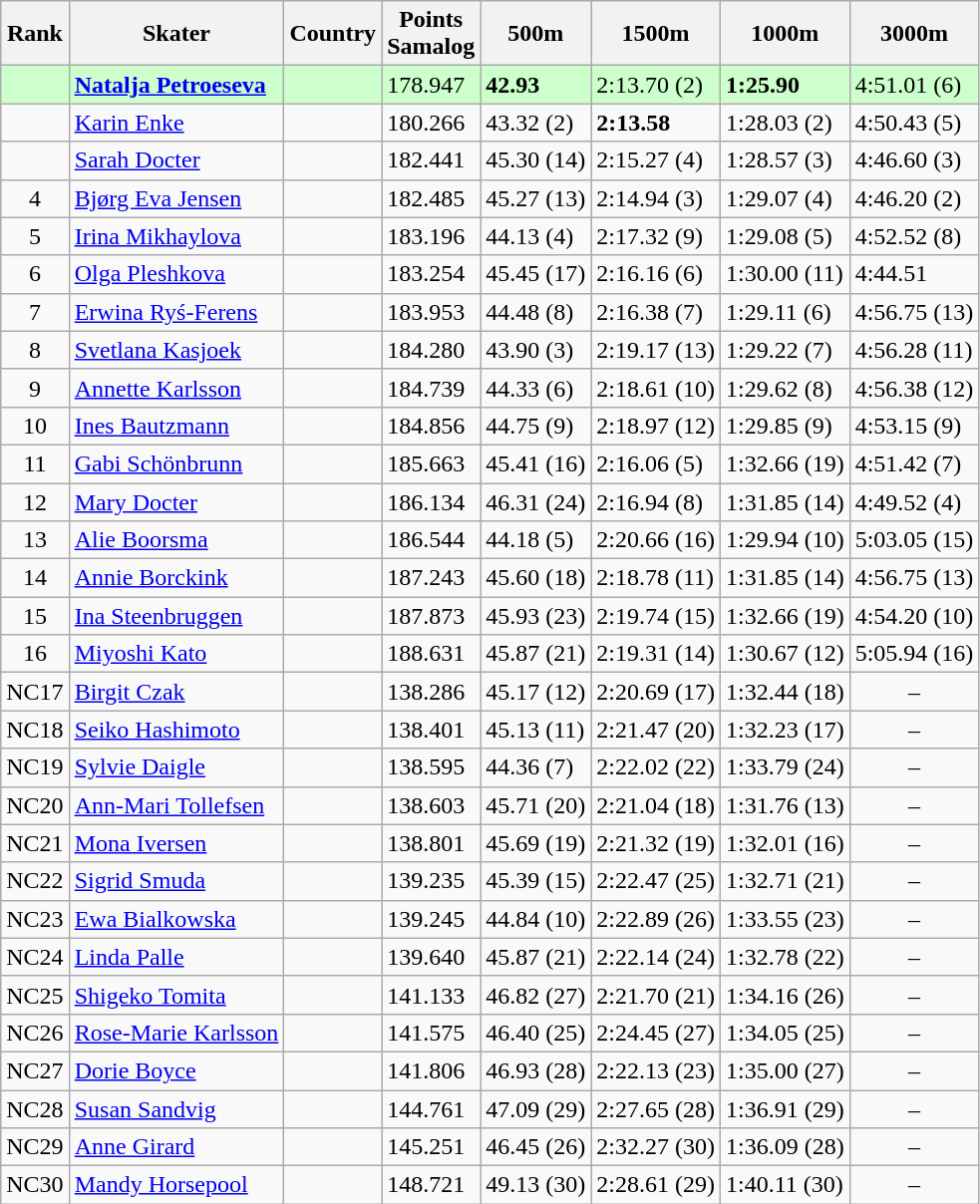<table class="wikitable sortable" style="text-align:left">
<tr>
<th>Rank</th>
<th>Skater</th>
<th>Country</th>
<th>Points <br> Samalog</th>
<th>500m</th>
<th>1500m</th>
<th>1000m</th>
<th>3000m</th>
</tr>
<tr bgcolor=ccffcc>
<td style="text-align:center"></td>
<td><strong><a href='#'>Natalja Petroeseva</a></strong></td>
<td></td>
<td>178.947</td>
<td><strong>42.93</strong> </td>
<td>2:13.70 (2)</td>
<td><strong>1:25.90</strong> </td>
<td>4:51.01 (6)</td>
</tr>
<tr>
<td style="text-align:center"></td>
<td><a href='#'>Karin Enke</a></td>
<td></td>
<td>180.266</td>
<td>43.32 (2)</td>
<td><strong>2:13.58</strong> </td>
<td>1:28.03 (2)</td>
<td>4:50.43 (5)</td>
</tr>
<tr>
<td style="text-align:center"></td>
<td><a href='#'>Sarah Docter</a></td>
<td></td>
<td>182.441</td>
<td>45.30 (14)</td>
<td>2:15.27 (4)</td>
<td>1:28.57 (3)</td>
<td>4:46.60 (3)</td>
</tr>
<tr>
<td style="text-align:center">4</td>
<td><a href='#'>Bjørg Eva Jensen</a></td>
<td></td>
<td>182.485</td>
<td>45.27 (13)</td>
<td>2:14.94 (3)</td>
<td>1:29.07 (4)</td>
<td>4:46.20 (2)</td>
</tr>
<tr>
<td style="text-align:center">5</td>
<td><a href='#'>Irina Mikhaylova</a></td>
<td></td>
<td>183.196</td>
<td>44.13 (4)</td>
<td>2:17.32 (9)</td>
<td>1:29.08 (5)</td>
<td>4:52.52 (8)</td>
</tr>
<tr>
<td style="text-align:center">6</td>
<td><a href='#'>Olga Pleshkova</a></td>
<td></td>
<td>183.254</td>
<td>45.45 (17)</td>
<td>2:16.16 (6)</td>
<td>1:30.00 (11)</td>
<td>4:44.51 </td>
</tr>
<tr>
<td style="text-align:center">7</td>
<td><a href='#'>Erwina Ryś-Ferens</a></td>
<td></td>
<td>183.953</td>
<td>44.48 (8)</td>
<td>2:16.38 (7)</td>
<td>1:29.11 (6)</td>
<td>4:56.75 (13)</td>
</tr>
<tr>
<td style="text-align:center">8</td>
<td><a href='#'>Svetlana Kasjoek</a></td>
<td></td>
<td>184.280</td>
<td>43.90 (3)</td>
<td>2:19.17 (13)</td>
<td>1:29.22 (7)</td>
<td>4:56.28 (11)</td>
</tr>
<tr>
<td style="text-align:center">9</td>
<td><a href='#'>Annette Karlsson</a></td>
<td></td>
<td>184.739</td>
<td>44.33 (6)</td>
<td>2:18.61 (10)</td>
<td>1:29.62 (8)</td>
<td>4:56.38 (12)</td>
</tr>
<tr>
<td style="text-align:center">10</td>
<td><a href='#'>Ines Bautzmann</a></td>
<td></td>
<td>184.856</td>
<td>44.75 (9)</td>
<td>2:18.97 (12)</td>
<td>1:29.85 (9)</td>
<td>4:53.15 (9)</td>
</tr>
<tr>
<td style="text-align:center">11</td>
<td><a href='#'>Gabi Schönbrunn</a></td>
<td></td>
<td>185.663</td>
<td>45.41 (16)</td>
<td>2:16.06 (5)</td>
<td>1:32.66 (19)</td>
<td>4:51.42 (7)</td>
</tr>
<tr>
<td style="text-align:center">12</td>
<td><a href='#'>Mary Docter</a></td>
<td></td>
<td>186.134</td>
<td>46.31 (24)</td>
<td>2:16.94 (8)</td>
<td>1:31.85 (14)</td>
<td>4:49.52 (4)</td>
</tr>
<tr>
<td style="text-align:center">13</td>
<td><a href='#'>Alie Boorsma</a></td>
<td></td>
<td>186.544</td>
<td>44.18 (5)</td>
<td>2:20.66 (16)</td>
<td>1:29.94 (10)</td>
<td>5:03.05 (15)</td>
</tr>
<tr>
<td style="text-align:center">14</td>
<td><a href='#'>Annie Borckink</a></td>
<td></td>
<td>187.243</td>
<td>45.60 (18)</td>
<td>2:18.78 (11)</td>
<td>1:31.85 (14)</td>
<td>4:56.75 (13)</td>
</tr>
<tr>
<td style="text-align:center">15</td>
<td><a href='#'>Ina Steenbruggen</a></td>
<td></td>
<td>187.873</td>
<td>45.93 (23)</td>
<td>2:19.74 (15)</td>
<td>1:32.66 (19)</td>
<td>4:54.20 (10)</td>
</tr>
<tr>
<td style="text-align:center">16</td>
<td><a href='#'>Miyoshi Kato</a></td>
<td></td>
<td>188.631</td>
<td>45.87 (21)</td>
<td>2:19.31 (14)</td>
<td>1:30.67 (12)</td>
<td>5:05.94 (16)</td>
</tr>
<tr>
<td style="text-align:center">NC17</td>
<td><a href='#'>Birgit Czak</a></td>
<td></td>
<td>138.286</td>
<td>45.17 (12)</td>
<td>2:20.69 (17)</td>
<td>1:32.44 (18)</td>
<td style="text-align:center">–</td>
</tr>
<tr>
<td style="text-align:center">NC18</td>
<td><a href='#'>Seiko Hashimoto</a></td>
<td></td>
<td>138.401</td>
<td>45.13 (11)</td>
<td>2:21.47 (20)</td>
<td>1:32.23 (17)</td>
<td style="text-align:center">–</td>
</tr>
<tr>
<td style="text-align:center">NC19</td>
<td><a href='#'>Sylvie Daigle</a></td>
<td></td>
<td>138.595</td>
<td>44.36 (7)</td>
<td>2:22.02 (22)</td>
<td>1:33.79 (24)</td>
<td style="text-align:center">–</td>
</tr>
<tr>
<td style="text-align:center">NC20</td>
<td><a href='#'>Ann-Mari Tollefsen</a></td>
<td></td>
<td>138.603</td>
<td>45.71 (20)</td>
<td>2:21.04 (18)</td>
<td>1:31.76 (13)</td>
<td style="text-align:center">–</td>
</tr>
<tr>
<td style="text-align:center">NC21</td>
<td><a href='#'>Mona Iversen</a></td>
<td></td>
<td>138.801</td>
<td>45.69 (19)</td>
<td>2:21.32 (19)</td>
<td>1:32.01 (16)</td>
<td style="text-align:center">–</td>
</tr>
<tr>
<td style="text-align:center">NC22</td>
<td><a href='#'>Sigrid Smuda</a></td>
<td></td>
<td>139.235</td>
<td>45.39 (15)</td>
<td>2:22.47 (25)</td>
<td>1:32.71 (21)</td>
<td style="text-align:center">–</td>
</tr>
<tr>
<td style="text-align:center">NC23</td>
<td><a href='#'>Ewa Bialkowska</a></td>
<td></td>
<td>139.245</td>
<td>44.84 (10)</td>
<td>2:22.89 (26)</td>
<td>1:33.55 (23)</td>
<td style="text-align:center">–</td>
</tr>
<tr>
<td style="text-align:center">NC24</td>
<td><a href='#'>Linda Palle</a></td>
<td></td>
<td>139.640</td>
<td>45.87 (21)</td>
<td>2:22.14 (24)</td>
<td>1:32.78 (22)</td>
<td style="text-align:center">–</td>
</tr>
<tr>
<td style="text-align:center">NC25</td>
<td><a href='#'>Shigeko Tomita</a></td>
<td></td>
<td>141.133</td>
<td>46.82 (27)</td>
<td>2:21.70 (21)</td>
<td>1:34.16 (26)</td>
<td style="text-align:center">–</td>
</tr>
<tr>
<td style="text-align:center">NC26</td>
<td><a href='#'>Rose-Marie Karlsson</a></td>
<td></td>
<td>141.575</td>
<td>46.40 (25)</td>
<td>2:24.45 (27)</td>
<td>1:34.05 (25)</td>
<td style="text-align:center">–</td>
</tr>
<tr>
<td style="text-align:center">NC27</td>
<td><a href='#'>Dorie Boyce</a></td>
<td></td>
<td>141.806</td>
<td>46.93 (28)</td>
<td>2:22.13 (23)</td>
<td>1:35.00 (27)</td>
<td style="text-align:center">–</td>
</tr>
<tr>
<td style="text-align:center">NC28</td>
<td><a href='#'>Susan Sandvig</a></td>
<td></td>
<td>144.761</td>
<td>47.09 (29)</td>
<td>2:27.65 (28)</td>
<td>1:36.91 (29)</td>
<td style="text-align:center">–</td>
</tr>
<tr>
<td style="text-align:center">NC29</td>
<td><a href='#'>Anne Girard</a></td>
<td></td>
<td>145.251</td>
<td>46.45 (26)</td>
<td>2:32.27 (30)</td>
<td>1:36.09 (28)</td>
<td style="text-align:center">–</td>
</tr>
<tr>
<td style="text-align:center">NC30</td>
<td><a href='#'>Mandy Horsepool</a></td>
<td></td>
<td>148.721</td>
<td>49.13 (30)</td>
<td>2:28.61 (29)</td>
<td>1:40.11 (30)</td>
<td style="text-align:center">–</td>
</tr>
</table>
